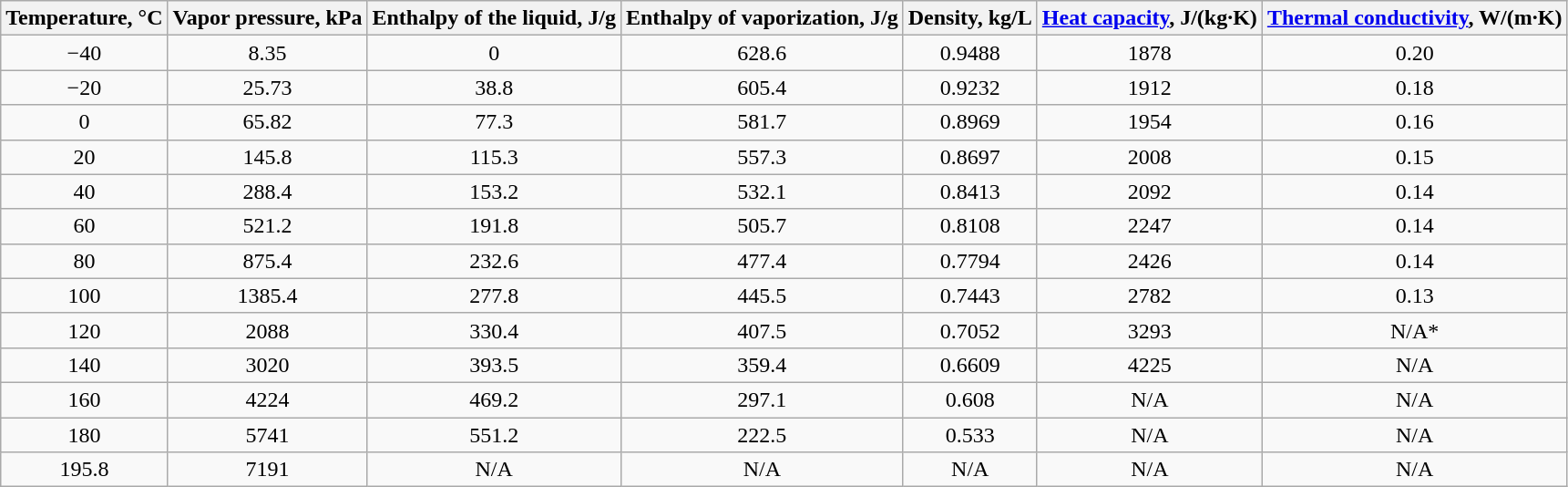<table Class="wikitable" style="text-align:center">
<tr>
<th>Temperature, °C</th>
<th>Vapor pressure, kPa</th>
<th>Enthalpy of the liquid, J/g</th>
<th>Enthalpy of vaporization, J/g</th>
<th>Density, kg/L</th>
<th><a href='#'>Heat capacity</a>, J/(kg·K)</th>
<th><a href='#'>Thermal conductivity</a>, W/(m·K)</th>
</tr>
<tr>
<td>−40</td>
<td>8.35</td>
<td>0</td>
<td>628.6</td>
<td>0.9488</td>
<td>1878</td>
<td>0.20</td>
</tr>
<tr>
<td>−20</td>
<td>25.73</td>
<td>38.8</td>
<td>605.4</td>
<td>0.9232</td>
<td>1912</td>
<td>0.18</td>
</tr>
<tr>
<td>0</td>
<td>65.82</td>
<td>77.3</td>
<td>581.7</td>
<td>0.8969</td>
<td>1954</td>
<td>0.16</td>
</tr>
<tr>
<td>20</td>
<td>145.8</td>
<td>115.3</td>
<td>557.3</td>
<td>0.8697</td>
<td>2008</td>
<td>0.15</td>
</tr>
<tr>
<td>40</td>
<td>288.4</td>
<td>153.2</td>
<td>532.1</td>
<td>0.8413</td>
<td>2092</td>
<td>0.14</td>
</tr>
<tr>
<td>60</td>
<td>521.2</td>
<td>191.8</td>
<td>505.7</td>
<td>0.8108</td>
<td>2247</td>
<td>0.14</td>
</tr>
<tr>
<td>80</td>
<td>875.4</td>
<td>232.6</td>
<td>477.4</td>
<td>0.7794</td>
<td>2426</td>
<td>0.14</td>
</tr>
<tr>
<td>100</td>
<td>1385.4</td>
<td>277.8</td>
<td>445.5</td>
<td>0.7443</td>
<td>2782</td>
<td>0.13</td>
</tr>
<tr>
<td>120</td>
<td>2088</td>
<td>330.4</td>
<td>407.5</td>
<td>0.7052</td>
<td>3293</td>
<td>N/A*</td>
</tr>
<tr>
<td>140</td>
<td>3020</td>
<td>393.5</td>
<td>359.4</td>
<td>0.6609</td>
<td>4225</td>
<td>N/A</td>
</tr>
<tr>
<td>160</td>
<td>4224</td>
<td>469.2</td>
<td>297.1</td>
<td>0.608</td>
<td>N/A</td>
<td>N/A</td>
</tr>
<tr>
<td>180</td>
<td>5741</td>
<td>551.2</td>
<td>222.5</td>
<td>0.533</td>
<td>N/A</td>
<td>N/A</td>
</tr>
<tr>
<td>195.8</td>
<td>7191</td>
<td>N/A</td>
<td>N/A</td>
<td>N/A</td>
<td>N/A</td>
<td>N/A</td>
</tr>
</table>
